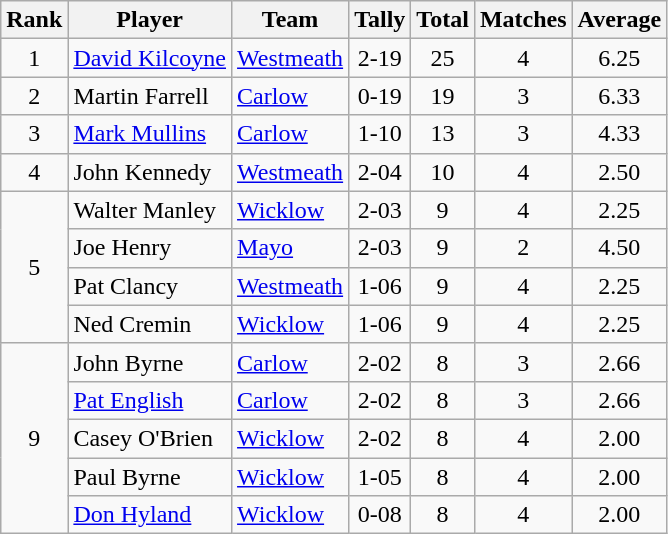<table class="wikitable">
<tr>
<th>Rank</th>
<th>Player</th>
<th>Team</th>
<th>Tally</th>
<th>Total</th>
<th>Matches</th>
<th>Average</th>
</tr>
<tr>
<td rowspan="1" style="text-align:center;">1</td>
<td><a href='#'>David Kilcoyne</a></td>
<td><a href='#'>Westmeath</a></td>
<td align=center>2-19</td>
<td align=center>25</td>
<td align=center>4</td>
<td align=center>6.25</td>
</tr>
<tr>
<td rowspan="1" style="text-align:center;">2</td>
<td>Martin Farrell</td>
<td><a href='#'>Carlow</a></td>
<td align=center>0-19</td>
<td align=center>19</td>
<td align=center>3</td>
<td align=center>6.33</td>
</tr>
<tr>
<td rowspan="1" style="text-align:center;">3</td>
<td><a href='#'>Mark Mullins</a></td>
<td><a href='#'>Carlow</a></td>
<td align=center>1-10</td>
<td align=center>13</td>
<td align=center>3</td>
<td align=center>4.33</td>
</tr>
<tr>
<td rowspan="1" style="text-align:center;">4</td>
<td>John Kennedy</td>
<td><a href='#'>Westmeath</a></td>
<td align=center>2-04</td>
<td align=center>10</td>
<td align=center>4</td>
<td align=center>2.50</td>
</tr>
<tr>
<td rowspan="4" style="text-align:center;">5</td>
<td>Walter Manley</td>
<td><a href='#'>Wicklow</a></td>
<td align=center>2-03</td>
<td align=center>9</td>
<td align=center>4</td>
<td align=center>2.25</td>
</tr>
<tr>
<td>Joe Henry</td>
<td><a href='#'>Mayo</a></td>
<td align=center>2-03</td>
<td align=center>9</td>
<td align=center>2</td>
<td align=center>4.50</td>
</tr>
<tr>
<td>Pat Clancy</td>
<td><a href='#'>Westmeath</a></td>
<td align=center>1-06</td>
<td align=center>9</td>
<td align=center>4</td>
<td align=center>2.25</td>
</tr>
<tr>
<td>Ned Cremin</td>
<td><a href='#'>Wicklow</a></td>
<td align=center>1-06</td>
<td align=center>9</td>
<td align=center>4</td>
<td align=center>2.25</td>
</tr>
<tr>
<td rowspan="5" style="text-align:center;">9</td>
<td>John Byrne</td>
<td><a href='#'>Carlow</a></td>
<td align=center>2-02</td>
<td align=center>8</td>
<td align=center>3</td>
<td align=center>2.66</td>
</tr>
<tr>
<td><a href='#'>Pat English</a></td>
<td><a href='#'>Carlow</a></td>
<td align=center>2-02</td>
<td align=center>8</td>
<td align=center>3</td>
<td align=center>2.66</td>
</tr>
<tr>
<td>Casey O'Brien</td>
<td><a href='#'>Wicklow</a></td>
<td align=center>2-02</td>
<td align=center>8</td>
<td align=center>4</td>
<td align=center>2.00</td>
</tr>
<tr>
<td>Paul Byrne</td>
<td><a href='#'>Wicklow</a></td>
<td align=center>1-05</td>
<td align=center>8</td>
<td align=center>4</td>
<td align=center>2.00</td>
</tr>
<tr>
<td><a href='#'>Don Hyland</a></td>
<td><a href='#'>Wicklow</a></td>
<td align=center>0-08</td>
<td align=center>8</td>
<td align=center>4</td>
<td align=center>2.00</td>
</tr>
</table>
